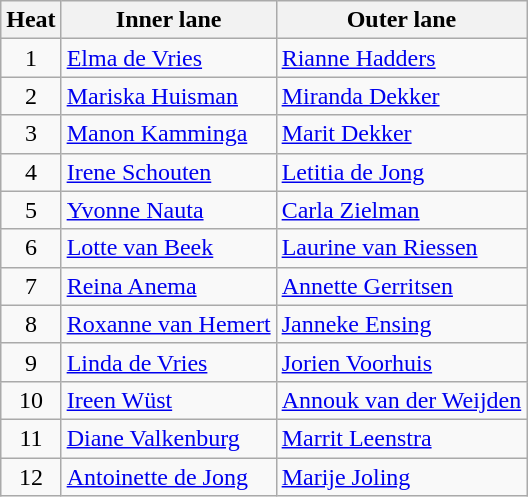<table class="wikitable">
<tr>
<th>Heat</th>
<th>Inner lane</th>
<th>Outer lane</th>
</tr>
<tr>
<td align="center">1</td>
<td><a href='#'>Elma de Vries</a></td>
<td><a href='#'>Rianne Hadders</a></td>
</tr>
<tr>
<td align="center">2</td>
<td><a href='#'>Mariska Huisman</a></td>
<td><a href='#'>Miranda Dekker</a></td>
</tr>
<tr>
<td align="center">3</td>
<td><a href='#'>Manon Kamminga</a></td>
<td><a href='#'>Marit Dekker</a></td>
</tr>
<tr>
<td align="center">4</td>
<td><a href='#'>Irene Schouten</a></td>
<td><a href='#'>Letitia de Jong</a></td>
</tr>
<tr>
<td align="center">5</td>
<td><a href='#'>Yvonne Nauta</a></td>
<td><a href='#'>Carla Zielman</a></td>
</tr>
<tr>
<td align="center">6</td>
<td><a href='#'>Lotte van Beek</a></td>
<td><a href='#'>Laurine van Riessen</a></td>
</tr>
<tr>
<td align="center">7</td>
<td><a href='#'>Reina Anema</a></td>
<td><a href='#'>Annette Gerritsen</a></td>
</tr>
<tr>
<td align="center">8</td>
<td><a href='#'>Roxanne van Hemert</a></td>
<td><a href='#'>Janneke Ensing</a></td>
</tr>
<tr>
<td align="center">9</td>
<td><a href='#'>Linda de Vries</a></td>
<td><a href='#'>Jorien Voorhuis</a></td>
</tr>
<tr>
<td align="center">10</td>
<td><a href='#'>Ireen Wüst</a></td>
<td><a href='#'>Annouk van der Weijden</a></td>
</tr>
<tr>
<td align="center">11</td>
<td><a href='#'>Diane Valkenburg</a></td>
<td><a href='#'>Marrit Leenstra</a></td>
</tr>
<tr>
<td align="center">12</td>
<td><a href='#'>Antoinette de Jong</a></td>
<td><a href='#'>Marije Joling</a></td>
</tr>
</table>
